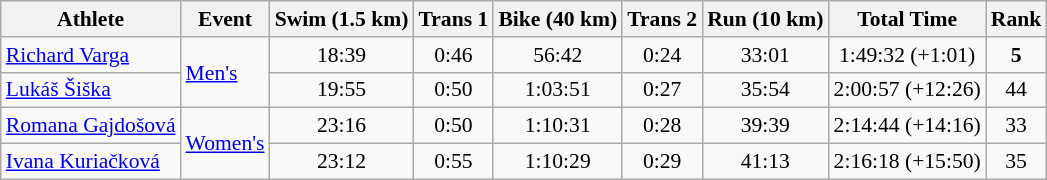<table class="wikitable" style="font-size:90%">
<tr>
<th>Athlete</th>
<th>Event</th>
<th>Swim (1.5 km)</th>
<th>Trans 1</th>
<th>Bike (40 km)</th>
<th>Trans 2</th>
<th>Run (10 km)</th>
<th>Total Time</th>
<th>Rank</th>
</tr>
<tr align=center>
<td align=left><a href='#'>Richard Varga</a></td>
<td align=left rowspan=2><a href='#'>Men's</a></td>
<td>18:39</td>
<td>0:46</td>
<td>56:42</td>
<td>0:24</td>
<td>33:01</td>
<td>1:49:32 (+1:01)</td>
<td><strong>5</strong></td>
</tr>
<tr align=center>
<td align=left><a href='#'>Lukáš Šiška</a></td>
<td>19:55</td>
<td>0:50</td>
<td>1:03:51</td>
<td>0:27</td>
<td>35:54</td>
<td>2:00:57 (+12:26)</td>
<td>44</td>
</tr>
<tr align=center>
<td align=left><a href='#'>Romana Gajdošová</a></td>
<td align=left rowspan=2><a href='#'>Women's</a></td>
<td>23:16</td>
<td>0:50</td>
<td>1:10:31</td>
<td>0:28</td>
<td>39:39</td>
<td>2:14:44 (+14:16)</td>
<td>33</td>
</tr>
<tr align=center>
<td align=left><a href='#'>Ivana Kuriačková</a></td>
<td>23:12</td>
<td>0:55</td>
<td>1:10:29</td>
<td>0:29</td>
<td>41:13</td>
<td>2:16:18 (+15:50)</td>
<td>35</td>
</tr>
</table>
